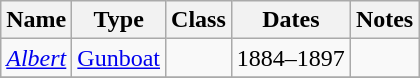<table class="wikitable">
<tr>
<th>Name</th>
<th>Type</th>
<th>Class</th>
<th>Dates</th>
<th>Notes</th>
</tr>
<tr>
<td><em><a href='#'>Albert</a></em></td>
<td><a href='#'>Gunboat</a></td>
<td> </td>
<td>1884–1897</td>
<td> </td>
</tr>
<tr>
</tr>
</table>
